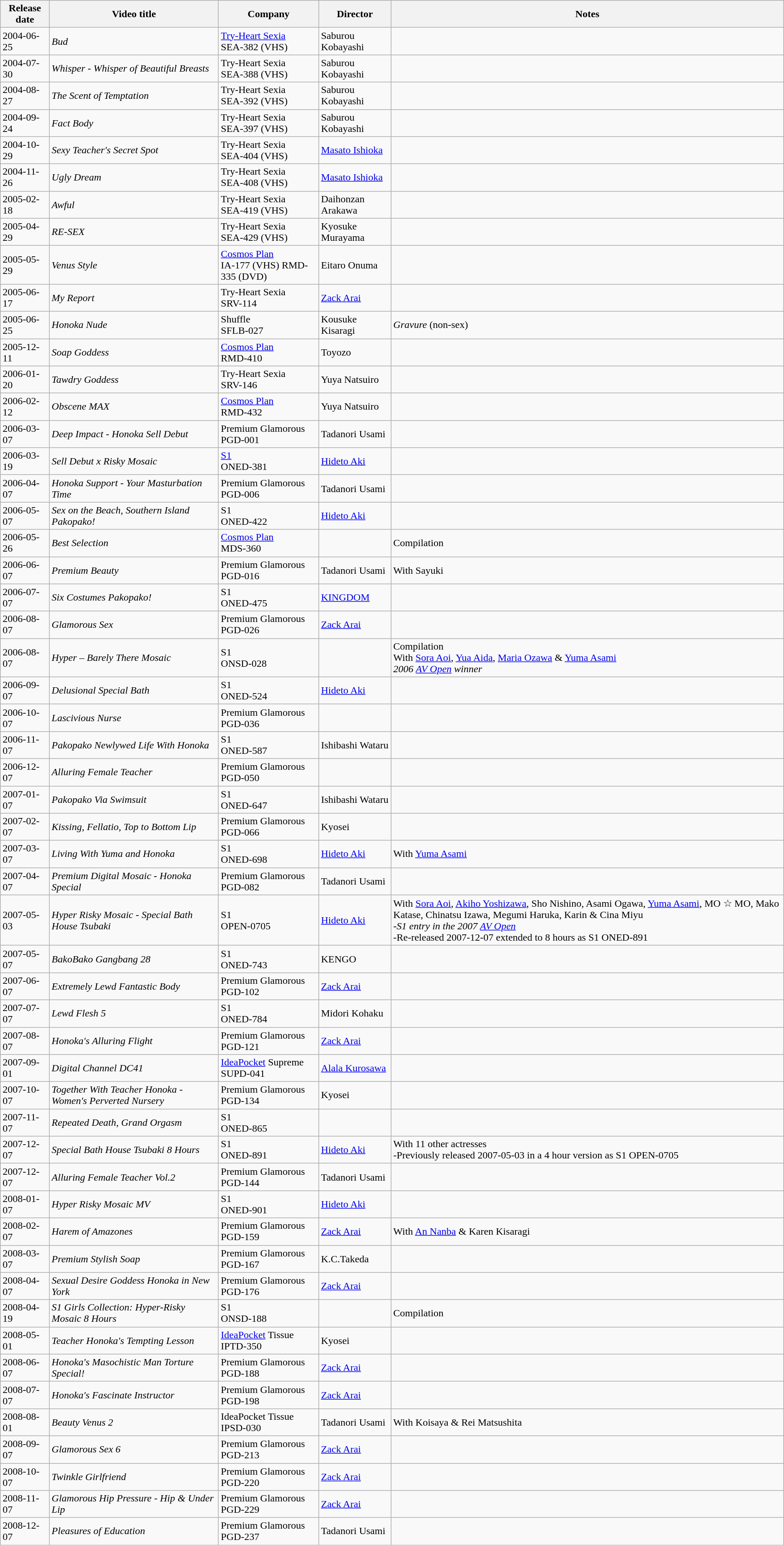<table class="wikitable sortable">
<tr>
<th>Release date</th>
<th>Video title</th>
<th>Company</th>
<th>Director</th>
<th>Notes</th>
</tr>
<tr>
<td>2004-06-25</td>
<td><em>Bud</em><br></td>
<td><a href='#'>Try-Heart Sexia</a><br>SEA-382 (VHS)</td>
<td>Saburou Kobayashi</td>
<td></td>
</tr>
<tr>
<td>2004-07-30</td>
<td><em>Whisper - Whisper of Beautiful Breasts</em><br></td>
<td>Try-Heart Sexia<br>SEA-388 (VHS)</td>
<td>Saburou Kobayashi</td>
<td></td>
</tr>
<tr>
<td>2004-08-27</td>
<td><em>The Scent of Temptation</em><br></td>
<td>Try-Heart Sexia<br>SEA-392 (VHS)</td>
<td>Saburou Kobayashi</td>
<td></td>
</tr>
<tr>
<td>2004-09-24</td>
<td><em>Fact Body</em><br></td>
<td>Try-Heart Sexia<br>SEA-397 (VHS)</td>
<td>Saburou Kobayashi</td>
<td></td>
</tr>
<tr>
<td>2004-10-29</td>
<td><em>Sexy Teacher's Secret Spot</em><br></td>
<td>Try-Heart Sexia<br>SEA-404 (VHS)</td>
<td><a href='#'>Masato Ishioka</a></td>
<td></td>
</tr>
<tr>
<td>2004-11-26</td>
<td><em>Ugly Dream</em><br></td>
<td>Try-Heart Sexia<br>SEA-408 (VHS)</td>
<td><a href='#'>Masato Ishioka</a></td>
<td></td>
</tr>
<tr>
<td>2005-02-18</td>
<td><em>Awful</em><br></td>
<td>Try-Heart Sexia<br>SEA-419 (VHS)</td>
<td>Daihonzan Arakawa</td>
<td></td>
</tr>
<tr>
<td>2005-04-29</td>
<td><em>RE-SEX</em><br></td>
<td>Try-Heart Sexia<br>SEA-429 (VHS)</td>
<td>Kyosuke Murayama</td>
<td></td>
</tr>
<tr>
<td>2005-05-29</td>
<td><em>Venus Style</em><br></td>
<td><a href='#'>Cosmos Plan</a><br>IA-177 (VHS) RMD-335 (DVD)</td>
<td>Eitaro Onuma</td>
<td></td>
</tr>
<tr>
<td>2005-06-17</td>
<td><em>My Report</em><br></td>
<td>Try-Heart Sexia<br>SRV-114</td>
<td><a href='#'>Zack Arai</a></td>
<td></td>
</tr>
<tr>
<td>2005-06-25</td>
<td><em>Honoka Nude</em><br></td>
<td>Shuffle<br>SFLB-027</td>
<td>Kousuke Kisaragi</td>
<td><em>Gravure</em> (non-sex)</td>
</tr>
<tr>
<td>2005-12-11</td>
<td><em>Soap Goddess</em><br></td>
<td><a href='#'>Cosmos Plan</a><br>RMD-410</td>
<td>Toyozo</td>
<td></td>
</tr>
<tr>
<td>2006-01-20</td>
<td><em>Tawdry Goddess</em><br></td>
<td>Try-Heart Sexia<br>SRV-146</td>
<td>Yuya Natsuiro</td>
<td></td>
</tr>
<tr>
<td>2006-02-12</td>
<td><em>Obscene MAX</em><br></td>
<td><a href='#'>Cosmos Plan</a><br>RMD-432</td>
<td>Yuya Natsuiro</td>
<td></td>
</tr>
<tr>
<td>2006-03-07</td>
<td><em>Deep Impact - Honoka Sell Debut</em><br></td>
<td>Premium Glamorous<br>PGD-001</td>
<td>Tadanori Usami</td>
<td></td>
</tr>
<tr>
<td>2006-03-19</td>
<td><em>Sell Debut x Risky Mosaic</em><br></td>
<td><a href='#'>S1</a><br>ONED-381</td>
<td><a href='#'>Hideto Aki</a></td>
<td></td>
</tr>
<tr>
<td>2006-04-07</td>
<td><em>Honoka Support - Your Masturbation Time</em><br></td>
<td>Premium Glamorous<br>PGD-006</td>
<td>Tadanori Usami</td>
<td></td>
</tr>
<tr>
<td>2006-05-07</td>
<td><em>Sex on the Beach, Southern Island Pakopako!</em><br></td>
<td>S1<br>ONED-422</td>
<td><a href='#'>Hideto Aki</a></td>
<td></td>
</tr>
<tr>
<td>2006-05-26</td>
<td><em>Best Selection</em><br></td>
<td><a href='#'>Cosmos Plan</a><br>MDS-360</td>
<td></td>
<td>Compilation</td>
</tr>
<tr>
<td>2006-06-07</td>
<td><em>Premium Beauty</em><br></td>
<td>Premium Glamorous<br>PGD-016</td>
<td>Tadanori Usami</td>
<td>With Sayuki</td>
</tr>
<tr>
<td>2006-07-07</td>
<td><em>Six Costumes Pakopako!</em><br></td>
<td>S1<br>ONED-475</td>
<td><a href='#'>KINGDOM</a></td>
<td></td>
</tr>
<tr>
<td>2006-08-07</td>
<td><em>Glamorous Sex</em><br></td>
<td>Premium Glamorous<br>PGD-026</td>
<td><a href='#'>Zack Arai</a></td>
<td></td>
</tr>
<tr>
<td>2006-08-07</td>
<td><em>Hyper – Barely There Mosaic</em><br></td>
<td>S1<br>ONSD-028</td>
<td></td>
<td>Compilation<br>With <a href='#'>Sora Aoi</a>, <a href='#'>Yua Aida</a>, <a href='#'>Maria Ozawa</a> & <a href='#'>Yuma Asami</a><br><em>2006 <a href='#'>AV Open</a> winner</em></td>
</tr>
<tr>
<td>2006-09-07</td>
<td><em>Delusional Special Bath</em><br></td>
<td>S1<br>ONED-524</td>
<td><a href='#'>Hideto Aki</a></td>
<td></td>
</tr>
<tr>
<td>2006-10-07</td>
<td><em>Lascivious Nurse</em><br></td>
<td>Premium Glamorous<br>PGD-036</td>
<td></td>
<td></td>
</tr>
<tr>
<td>2006-11-07</td>
<td><em>Pakopako Newlywed Life With Honoka</em><br></td>
<td>S1<br>ONED-587</td>
<td>Ishibashi Wataru</td>
<td></td>
</tr>
<tr>
<td>2006-12-07</td>
<td><em>Alluring Female Teacher</em><br></td>
<td>Premium Glamorous<br>PGD-050</td>
<td></td>
<td></td>
</tr>
<tr>
<td>2007-01-07</td>
<td><em>Pakopako Via Swimsuit</em><br></td>
<td>S1<br>ONED-647</td>
<td>Ishibashi Wataru</td>
<td></td>
</tr>
<tr>
<td>2007-02-07</td>
<td><em>Kissing, Fellatio, Top to Bottom Lip</em><br></td>
<td>Premium Glamorous<br>PGD-066</td>
<td>Kyosei</td>
<td></td>
</tr>
<tr>
<td>2007-03-07</td>
<td><em>Living With Yuma and Honoka</em><br></td>
<td>S1<br>ONED-698</td>
<td><a href='#'>Hideto Aki</a></td>
<td>With <a href='#'>Yuma Asami</a></td>
</tr>
<tr>
<td>2007-04-07</td>
<td><em>Premium Digital Mosaic - Honoka Special</em><br></td>
<td>Premium Glamorous<br>PGD-082</td>
<td>Tadanori Usami</td>
<td></td>
</tr>
<tr>
<td>2007-05-03</td>
<td><em>Hyper Risky Mosaic - Special Bath House Tsubaki</em><br></td>
<td>S1<br>OPEN-0705</td>
<td><a href='#'>Hideto Aki</a></td>
<td>With <a href='#'>Sora Aoi</a>, <a href='#'>Akiho Yoshizawa</a>, Sho Nishino, Asami Ogawa, <a href='#'>Yuma Asami</a>, MO ☆ MO, Mako Katase, Chinatsu Izawa, Megumi Haruka, Karin & Cina Miyu<em><br>-S1 entry in the 2007 <a href='#'>AV Open</a></em><br>-Re-released 2007-12-07 extended to 8 hours as S1 ONED-891</td>
</tr>
<tr>
<td>2007-05-07</td>
<td><em>BakoBako Gangbang 28</em><br></td>
<td>S1<br>ONED-743</td>
<td>KENGO</td>
<td></td>
</tr>
<tr>
<td>2007-06-07</td>
<td><em>Extremely Lewd Fantastic Body</em><br></td>
<td>Premium Glamorous<br>PGD-102</td>
<td><a href='#'>Zack Arai</a></td>
<td></td>
</tr>
<tr>
<td>2007-07-07</td>
<td><em>Lewd Flesh 5</em><br></td>
<td>S1<br>ONED-784</td>
<td>Midori Kohaku</td>
<td></td>
</tr>
<tr>
<td>2007-08-07</td>
<td><em>Honoka's Alluring Flight</em><br></td>
<td>Premium Glamorous<br>PGD-121</td>
<td><a href='#'>Zack Arai</a></td>
<td></td>
</tr>
<tr>
<td>2007-09-01</td>
<td><em>Digital Channel DC41 </em><br></td>
<td><a href='#'>IdeaPocket</a> Supreme SUPD-041<br></td>
<td><a href='#'>Alala Kurosawa</a></td>
<td></td>
</tr>
<tr>
<td>2007-10-07</td>
<td><em>Together With Teacher Honoka - Women's Perverted Nursery</em><br></td>
<td>Premium Glamorous<br>PGD-134</td>
<td>Kyosei</td>
<td></td>
</tr>
<tr>
<td>2007-11-07</td>
<td><em>Repeated Death, Grand Orgasm</em><br></td>
<td>S1<br>ONED-865</td>
<td></td>
<td></td>
</tr>
<tr>
<td>2007-12-07</td>
<td><em>Special Bath House Tsubaki 8 Hours</em><br></td>
<td>S1<br>ONED-891</td>
<td><a href='#'>Hideto Aki</a></td>
<td>With 11 other actresses<br>-Previously released 2007-05-03 in a 4 hour version as S1 OPEN-0705</td>
</tr>
<tr>
<td>2007-12-07</td>
<td><em>Alluring Female Teacher Vol.2</em><br></td>
<td>Premium Glamorous<br>PGD-144</td>
<td>Tadanori Usami</td>
<td></td>
</tr>
<tr>
<td>2008-01-07</td>
<td><em>Hyper Risky Mosaic MV</em><br></td>
<td>S1<br>ONED-901</td>
<td><a href='#'>Hideto Aki</a></td>
<td></td>
</tr>
<tr>
<td>2008-02-07</td>
<td><em>Harem of Amazones</em><br></td>
<td>Premium Glamorous<br>PGD-159</td>
<td><a href='#'>Zack Arai</a></td>
<td>With <a href='#'>An Nanba</a> & Karen Kisaragi</td>
</tr>
<tr>
<td>2008-03-07</td>
<td><em>Premium Stylish Soap</em><br></td>
<td>Premium Glamorous<br>PGD-167</td>
<td>K.C.Takeda</td>
<td></td>
</tr>
<tr>
<td>2008-04-07</td>
<td><em>Sexual Desire Goddess Honoka in New York</em><br></td>
<td>Premium Glamorous<br>PGD-176</td>
<td><a href='#'>Zack Arai</a></td>
<td></td>
</tr>
<tr>
<td>2008-04-19</td>
<td><em>S1 Girls Collection: Hyper-Risky Mosaic 8 Hours</em><br></td>
<td>S1<br>ONSD-188</td>
<td></td>
<td>Compilation</td>
</tr>
<tr>
<td>2008-05-01</td>
<td><em>Teacher Honoka's Tempting Lesson</em><br></td>
<td><a href='#'>IdeaPocket</a> Tissue<br>IPTD-350</td>
<td>Kyosei</td>
<td></td>
</tr>
<tr>
<td>2008-06-07</td>
<td><em>Honoka's Masochistic Man Torture Special!</em><br></td>
<td>Premium Glamorous<br>PGD-188</td>
<td><a href='#'>Zack Arai</a></td>
<td></td>
</tr>
<tr>
<td>2008-07-07</td>
<td><em>Honoka's Fascinate Instructor</em><br></td>
<td>Premium Glamorous<br>PGD-198</td>
<td><a href='#'>Zack Arai</a></td>
<td></td>
</tr>
<tr>
<td>2008-08-01</td>
<td><em>Beauty Venus 2</em><br></td>
<td>IdeaPocket Tissue<br>IPSD-030</td>
<td>Tadanori Usami</td>
<td>With Koisaya & Rei Matsushita</td>
</tr>
<tr>
<td>2008-09-07</td>
<td><em>Glamorous Sex 6</em><br></td>
<td>Premium Glamorous<br>PGD-213</td>
<td><a href='#'>Zack Arai</a></td>
<td></td>
</tr>
<tr>
<td>2008-10-07</td>
<td><em>Twinkle Girlfriend</em><br></td>
<td>Premium Glamorous<br>PGD-220</td>
<td><a href='#'>Zack Arai</a></td>
<td></td>
</tr>
<tr>
<td>2008-11-07</td>
<td><em>Glamorous Hip Pressure - Hip & Under Lip</em><br></td>
<td>Premium Glamorous<br>PGD-229</td>
<td><a href='#'>Zack Arai</a></td>
<td></td>
</tr>
<tr>
<td>2008-12-07</td>
<td><em>Pleasures of Education</em><br></td>
<td>Premium Glamorous<br>PGD-237</td>
<td>Tadanori Usami</td>
<td></td>
</tr>
</table>
